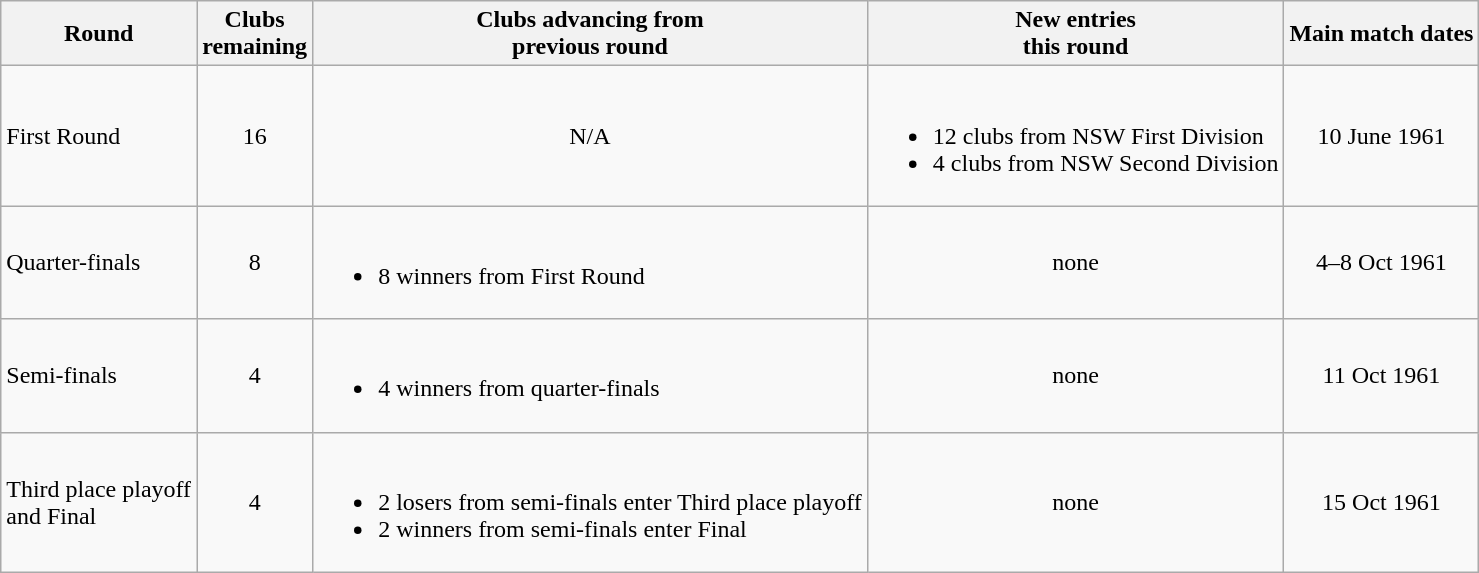<table class="wikitable">
<tr>
<th>Round</th>
<th>Clubs<br>remaining</th>
<th>Clubs advancing from<br>previous round</th>
<th>New entries<br>this round</th>
<th>Main match dates</th>
</tr>
<tr>
<td>First Round</td>
<td style="text-align:center;">16</td>
<td style="text-align:center;">N/A</td>
<td><br><ul><li>12 clubs from NSW First Division</li><li>4 clubs from NSW Second Division</li></ul></td>
<td style="text-align:center;">10 June 1961</td>
</tr>
<tr>
<td>Quarter-finals</td>
<td style="text-align:center;">8</td>
<td><br><ul><li>8 winners from First Round</li></ul></td>
<td style="text-align:center;">none</td>
<td style="text-align:center;">4–8 Oct 1961</td>
</tr>
<tr>
<td>Semi-finals</td>
<td style="text-align:center;">4</td>
<td><br><ul><li>4 winners from quarter-finals</li></ul></td>
<td style="text-align:center;">none</td>
<td style="text-align:center;">11 Oct 1961</td>
</tr>
<tr>
<td>Third place playoff <br>and Final</td>
<td style="text-align:center;">4</td>
<td><br><ul><li>2 losers from semi-finals enter Third place playoff</li><li>2 winners from semi-finals enter Final</li></ul></td>
<td style="text-align:center;">none</td>
<td style="text-align:center;">15 Oct 1961</td>
</tr>
</table>
